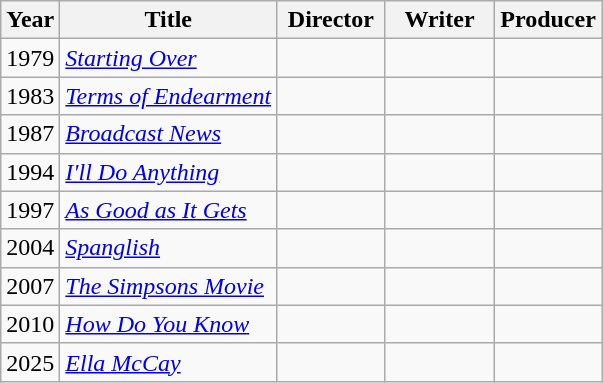<table class="wikitable">
<tr>
<th>Year</th>
<th>Title</th>
<th width=65>Director</th>
<th width=65>Writer</th>
<th width=65>Producer</th>
</tr>
<tr>
<td>1979</td>
<td><em><a href='#'>Starting Over</a></em></td>
<td></td>
<td></td>
<td></td>
</tr>
<tr>
<td>1983</td>
<td><em><a href='#'>Terms of Endearment</a></em></td>
<td></td>
<td></td>
<td></td>
</tr>
<tr>
<td>1987</td>
<td><em><a href='#'>Broadcast News</a></em></td>
<td></td>
<td></td>
<td></td>
</tr>
<tr>
<td>1994</td>
<td><em><a href='#'>I'll Do Anything</a></em></td>
<td></td>
<td></td>
<td></td>
</tr>
<tr>
<td>1997</td>
<td><em><a href='#'>As Good as It Gets</a></em></td>
<td></td>
<td></td>
<td></td>
</tr>
<tr>
<td>2004</td>
<td><em><a href='#'>Spanglish</a></em></td>
<td></td>
<td></td>
<td></td>
</tr>
<tr>
<td>2007</td>
<td><em><a href='#'>The Simpsons Movie</a></em></td>
<td></td>
<td></td>
<td></td>
</tr>
<tr>
<td>2010</td>
<td><em><a href='#'>How Do You Know</a></em></td>
<td></td>
<td></td>
<td></td>
</tr>
<tr>
<td>2025</td>
<td><em><a href='#'>Ella McCay</a></em></td>
<td></td>
<td></td>
<td></td>
</tr>
</table>
